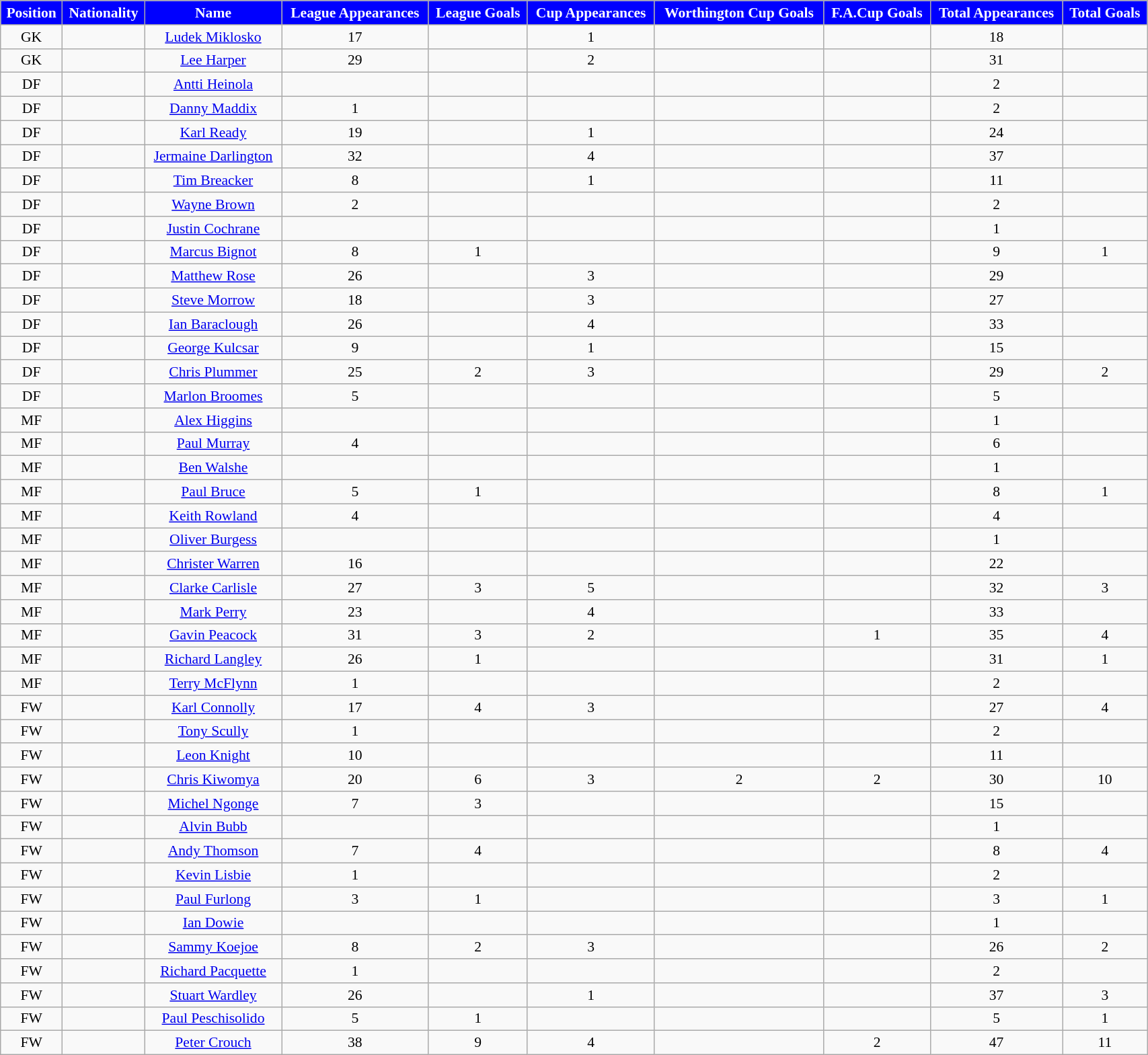<table class="wikitable" style="text-align:center; font-size:90%; width:90%;">
<tr>
<th style="background:#0000FF; color:#FFFFFF; text-align:center;">Position</th>
<th style="background:#0000FF; color:#FFFFFF; text-align:center;">Nationality</th>
<th style="background:#0000FF; color:#FFFFFF; text-align:center;"><strong>Name</strong></th>
<th style="background:#0000FF; color:#FFFFFF; text-align:center;">League Appearances</th>
<th style="background:#0000FF; color:#FFFFFF; text-align:center;">League Goals</th>
<th style="background:#0000FF; color:#FFFFFF; text-align:center;">Cup Appearances</th>
<th style="background:#0000FF; color:#FFFFFF; text-align:center;">Worthington Cup Goals</th>
<th style="background:#0000FF; color:#FFFFFF; text-align:center;">F.A.Cup Goals</th>
<th style="background:#0000FF; color:#FFFFFF; text-align:center;">Total Appearances</th>
<th style="background:#0000FF; color:#FFFFFF; text-align:center;">Total Goals</th>
</tr>
<tr>
<td>GK</td>
<td></td>
<td><a href='#'>Ludek Miklosko</a></td>
<td>17</td>
<td></td>
<td>1</td>
<td></td>
<td></td>
<td>18</td>
<td></td>
</tr>
<tr>
<td>GK</td>
<td></td>
<td><a href='#'>Lee Harper</a></td>
<td>29</td>
<td></td>
<td>2</td>
<td></td>
<td></td>
<td>31</td>
<td></td>
</tr>
<tr>
<td>DF</td>
<td></td>
<td><a href='#'>Antti Heinola</a></td>
<td></td>
<td></td>
<td></td>
<td></td>
<td></td>
<td>2</td>
<td></td>
</tr>
<tr>
<td>DF</td>
<td></td>
<td><a href='#'>Danny Maddix</a></td>
<td>1</td>
<td></td>
<td></td>
<td></td>
<td></td>
<td>2</td>
<td></td>
</tr>
<tr>
<td>DF</td>
<td></td>
<td><a href='#'>Karl Ready</a></td>
<td>19</td>
<td></td>
<td>1</td>
<td></td>
<td></td>
<td>24</td>
<td></td>
</tr>
<tr>
<td>DF</td>
<td></td>
<td><a href='#'>Jermaine Darlington</a></td>
<td>32</td>
<td></td>
<td>4</td>
<td></td>
<td></td>
<td>37</td>
<td></td>
</tr>
<tr>
<td>DF</td>
<td></td>
<td><a href='#'>Tim Breacker</a></td>
<td>8</td>
<td></td>
<td>1</td>
<td></td>
<td></td>
<td>11</td>
<td></td>
</tr>
<tr>
<td>DF</td>
<td></td>
<td><a href='#'>Wayne Brown</a></td>
<td>2</td>
<td></td>
<td></td>
<td></td>
<td></td>
<td>2</td>
<td></td>
</tr>
<tr>
<td>DF</td>
<td></td>
<td><a href='#'>Justin Cochrane</a></td>
<td></td>
<td></td>
<td></td>
<td></td>
<td></td>
<td>1</td>
<td></td>
</tr>
<tr>
<td>DF</td>
<td></td>
<td><a href='#'>Marcus Bignot</a></td>
<td>8</td>
<td>1</td>
<td></td>
<td></td>
<td></td>
<td>9</td>
<td>1</td>
</tr>
<tr>
<td>DF</td>
<td></td>
<td><a href='#'>Matthew Rose</a></td>
<td>26</td>
<td></td>
<td>3</td>
<td></td>
<td></td>
<td>29</td>
<td></td>
</tr>
<tr>
<td>DF</td>
<td></td>
<td><a href='#'>Steve Morrow</a></td>
<td>18</td>
<td></td>
<td>3</td>
<td></td>
<td></td>
<td>27</td>
<td></td>
</tr>
<tr>
<td>DF</td>
<td></td>
<td><a href='#'>Ian Baraclough</a></td>
<td>26</td>
<td></td>
<td>4</td>
<td></td>
<td></td>
<td>33</td>
<td></td>
</tr>
<tr>
<td>DF</td>
<td></td>
<td><a href='#'>George Kulcsar</a></td>
<td>9</td>
<td></td>
<td>1</td>
<td></td>
<td></td>
<td>15</td>
<td></td>
</tr>
<tr>
<td>DF</td>
<td></td>
<td><a href='#'>Chris Plummer</a></td>
<td>25</td>
<td>2</td>
<td>3</td>
<td></td>
<td></td>
<td>29</td>
<td>2</td>
</tr>
<tr>
<td>DF</td>
<td></td>
<td><a href='#'>Marlon Broomes</a></td>
<td>5</td>
<td></td>
<td></td>
<td></td>
<td></td>
<td>5</td>
<td></td>
</tr>
<tr>
<td>MF</td>
<td></td>
<td><a href='#'>Alex Higgins</a></td>
<td></td>
<td></td>
<td></td>
<td></td>
<td></td>
<td>1</td>
<td></td>
</tr>
<tr>
<td>MF</td>
<td></td>
<td><a href='#'>Paul Murray</a></td>
<td>4</td>
<td></td>
<td></td>
<td></td>
<td></td>
<td>6</td>
<td></td>
</tr>
<tr>
<td>MF</td>
<td></td>
<td><a href='#'>Ben Walshe</a></td>
<td></td>
<td></td>
<td></td>
<td></td>
<td></td>
<td>1</td>
<td></td>
</tr>
<tr>
<td>MF</td>
<td></td>
<td><a href='#'>Paul Bruce</a></td>
<td>5</td>
<td>1</td>
<td></td>
<td></td>
<td></td>
<td>8</td>
<td>1</td>
</tr>
<tr>
<td>MF</td>
<td></td>
<td><a href='#'>Keith Rowland</a></td>
<td>4</td>
<td></td>
<td></td>
<td></td>
<td></td>
<td>4</td>
<td></td>
</tr>
<tr>
<td>MF</td>
<td></td>
<td><a href='#'>Oliver Burgess</a></td>
<td></td>
<td></td>
<td></td>
<td></td>
<td></td>
<td>1</td>
<td></td>
</tr>
<tr>
<td>MF</td>
<td></td>
<td><a href='#'>Christer Warren</a></td>
<td>16</td>
<td></td>
<td></td>
<td></td>
<td></td>
<td>22</td>
<td></td>
</tr>
<tr>
<td>MF</td>
<td></td>
<td><a href='#'>Clarke Carlisle</a></td>
<td>27</td>
<td>3</td>
<td>5</td>
<td></td>
<td></td>
<td>32</td>
<td>3</td>
</tr>
<tr>
<td>MF</td>
<td></td>
<td><a href='#'>Mark Perry</a></td>
<td>23</td>
<td></td>
<td>4</td>
<td></td>
<td></td>
<td>33</td>
<td></td>
</tr>
<tr>
<td>MF</td>
<td></td>
<td><a href='#'>Gavin Peacock</a></td>
<td>31</td>
<td>3</td>
<td>2</td>
<td></td>
<td>1</td>
<td>35</td>
<td>4</td>
</tr>
<tr>
<td>MF</td>
<td></td>
<td><a href='#'>Richard Langley</a></td>
<td>26</td>
<td>1</td>
<td></td>
<td></td>
<td></td>
<td>31</td>
<td>1</td>
</tr>
<tr>
<td>MF</td>
<td></td>
<td><a href='#'>Terry McFlynn</a></td>
<td>1</td>
<td></td>
<td></td>
<td></td>
<td></td>
<td>2</td>
<td></td>
</tr>
<tr>
<td>FW</td>
<td></td>
<td><a href='#'>Karl Connolly</a></td>
<td>17</td>
<td>4</td>
<td>3</td>
<td></td>
<td></td>
<td>27</td>
<td>4</td>
</tr>
<tr>
<td>FW</td>
<td></td>
<td><a href='#'>Tony Scully</a></td>
<td>1</td>
<td></td>
<td></td>
<td></td>
<td></td>
<td>2</td>
<td></td>
</tr>
<tr>
<td>FW</td>
<td></td>
<td><a href='#'>Leon Knight</a></td>
<td>10</td>
<td></td>
<td></td>
<td></td>
<td></td>
<td>11</td>
<td></td>
</tr>
<tr>
<td>FW</td>
<td></td>
<td><a href='#'>Chris Kiwomya</a></td>
<td>20</td>
<td>6</td>
<td>3</td>
<td>2</td>
<td>2</td>
<td>30</td>
<td>10</td>
</tr>
<tr>
<td>FW</td>
<td></td>
<td><a href='#'>Michel Ngonge</a></td>
<td>7</td>
<td>3</td>
<td></td>
<td></td>
<td></td>
<td>15</td>
<td></td>
</tr>
<tr>
<td>FW</td>
<td></td>
<td><a href='#'>Alvin Bubb</a></td>
<td></td>
<td></td>
<td></td>
<td></td>
<td></td>
<td>1</td>
<td></td>
</tr>
<tr>
<td>FW</td>
<td></td>
<td><a href='#'>Andy Thomson</a></td>
<td>7</td>
<td>4</td>
<td></td>
<td></td>
<td></td>
<td>8</td>
<td>4</td>
</tr>
<tr>
<td>FW</td>
<td></td>
<td><a href='#'>Kevin Lisbie</a></td>
<td>1</td>
<td></td>
<td></td>
<td></td>
<td></td>
<td>2</td>
<td></td>
</tr>
<tr>
<td>FW</td>
<td></td>
<td><a href='#'>Paul Furlong</a></td>
<td>3</td>
<td>1</td>
<td></td>
<td></td>
<td></td>
<td>3</td>
<td>1</td>
</tr>
<tr>
<td>FW</td>
<td></td>
<td><a href='#'>Ian Dowie</a></td>
<td></td>
<td></td>
<td></td>
<td></td>
<td></td>
<td>1</td>
<td></td>
</tr>
<tr>
<td>FW</td>
<td></td>
<td><a href='#'>Sammy Koejoe</a></td>
<td>8</td>
<td>2</td>
<td>3</td>
<td></td>
<td></td>
<td>26</td>
<td>2</td>
</tr>
<tr>
<td>FW</td>
<td></td>
<td><a href='#'>Richard Pacquette</a></td>
<td>1</td>
<td></td>
<td></td>
<td></td>
<td></td>
<td>2</td>
<td></td>
</tr>
<tr>
<td>FW</td>
<td></td>
<td><a href='#'>Stuart Wardley</a></td>
<td>26</td>
<td></td>
<td>1</td>
<td></td>
<td></td>
<td>37</td>
<td>3</td>
</tr>
<tr>
<td>FW</td>
<td></td>
<td><a href='#'>Paul Peschisolido</a></td>
<td>5</td>
<td>1</td>
<td></td>
<td></td>
<td></td>
<td>5</td>
<td>1</td>
</tr>
<tr>
<td>FW</td>
<td></td>
<td><a href='#'>Peter Crouch</a></td>
<td>38</td>
<td>9</td>
<td>4</td>
<td></td>
<td>2</td>
<td>47</td>
<td>11</td>
</tr>
</table>
